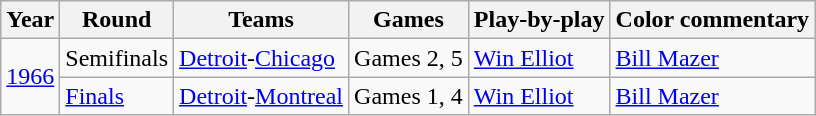<table class="wikitable">
<tr>
<th>Year</th>
<th>Round</th>
<th>Teams</th>
<th>Games</th>
<th>Play-by-play</th>
<th>Color commentary</th>
</tr>
<tr>
<td rowspan="2"><a href='#'>1966</a></td>
<td>Semifinals</td>
<td><a href='#'>Detroit</a>-<a href='#'>Chicago</a></td>
<td>Games 2, 5</td>
<td><a href='#'>Win Elliot</a></td>
<td><a href='#'>Bill Mazer</a></td>
</tr>
<tr>
<td><a href='#'>Finals</a></td>
<td><a href='#'>Detroit</a>-<a href='#'>Montreal</a></td>
<td>Games 1, 4</td>
<td><a href='#'>Win Elliot</a></td>
<td><a href='#'>Bill Mazer</a></td>
</tr>
</table>
